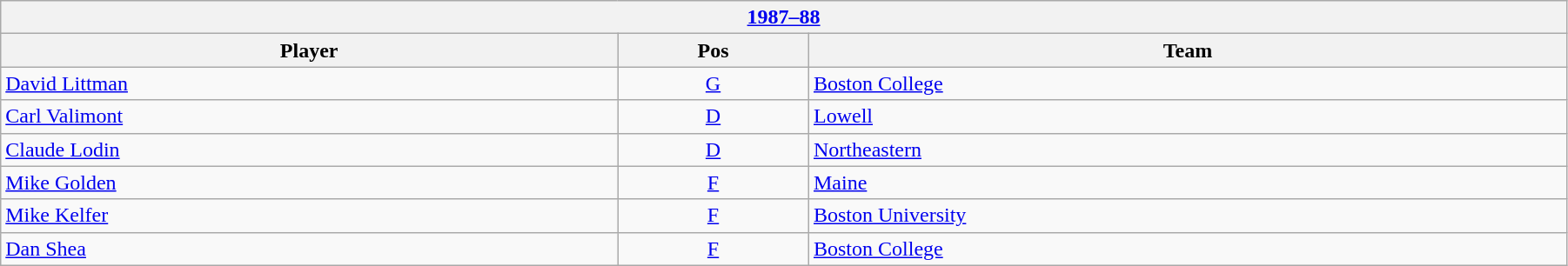<table class="wikitable" width=95%>
<tr>
<th colspan=3><a href='#'>1987–88</a></th>
</tr>
<tr>
<th>Player</th>
<th>Pos</th>
<th>Team</th>
</tr>
<tr>
<td><a href='#'>David Littman</a></td>
<td align=center><a href='#'>G</a></td>
<td><a href='#'>Boston College</a></td>
</tr>
<tr>
<td><a href='#'>Carl Valimont</a></td>
<td align=center><a href='#'>D</a></td>
<td><a href='#'>Lowell</a></td>
</tr>
<tr>
<td><a href='#'>Claude Lodin</a></td>
<td align=center><a href='#'>D</a></td>
<td><a href='#'>Northeastern</a></td>
</tr>
<tr>
<td><a href='#'>Mike Golden</a></td>
<td align=center><a href='#'>F</a></td>
<td><a href='#'>Maine</a></td>
</tr>
<tr>
<td><a href='#'>Mike Kelfer</a></td>
<td align=center><a href='#'>F</a></td>
<td><a href='#'>Boston University</a></td>
</tr>
<tr>
<td><a href='#'>Dan Shea</a></td>
<td align=center><a href='#'>F</a></td>
<td><a href='#'>Boston College</a></td>
</tr>
</table>
